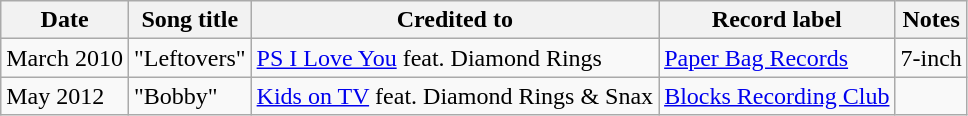<table class="wikitable">
<tr>
<th>Date</th>
<th><strong>Song title</strong></th>
<th>Credited to</th>
<th><strong>Record label</strong></th>
<th>Notes</th>
</tr>
<tr>
<td>March 2010</td>
<td>"Leftovers"</td>
<td><a href='#'>PS I Love You</a> feat. Diamond Rings</td>
<td><a href='#'>Paper Bag Records</a></td>
<td>7-inch</td>
</tr>
<tr>
<td>May 2012</td>
<td>"Bobby"</td>
<td><a href='#'>Kids on TV</a> feat. Diamond Rings & Snax</td>
<td><a href='#'>Blocks Recording Club</a></td>
<td></td>
</tr>
</table>
